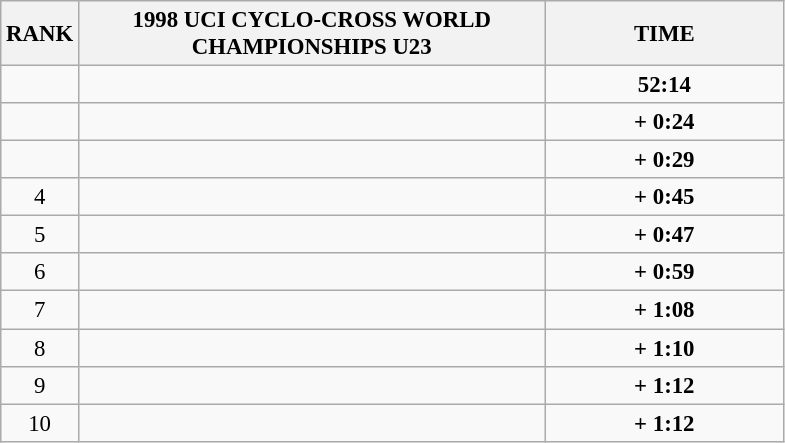<table class="wikitable" style="font-size:95%;">
<tr>
<th>RANK</th>
<th align="left" style="width: 20em">1998 UCI CYCLO-CROSS WORLD CHAMPIONSHIPS U23</th>
<th align="left" style="width: 10em">TIME</th>
</tr>
<tr>
<td align="center"></td>
<td></td>
<td align="center"><strong>52:14</strong></td>
</tr>
<tr>
<td align="center"></td>
<td></td>
<td align="center"><strong>+ 0:24</strong></td>
</tr>
<tr>
<td align="center"></td>
<td></td>
<td align="center"><strong>+ 0:29</strong></td>
</tr>
<tr>
<td align="center">4</td>
<td></td>
<td align="center"><strong>+ 0:45</strong></td>
</tr>
<tr>
<td align="center">5</td>
<td></td>
<td align="center"><strong>+ 0:47</strong></td>
</tr>
<tr>
<td align="center">6</td>
<td></td>
<td align="center"><strong>+ 0:59</strong></td>
</tr>
<tr>
<td align="center">7</td>
<td></td>
<td align="center"><strong>+ 1:08</strong></td>
</tr>
<tr>
<td align="center">8</td>
<td></td>
<td align="center"><strong>+ 1:10</strong></td>
</tr>
<tr>
<td align="center">9</td>
<td></td>
<td align="center"><strong>+ 1:12</strong></td>
</tr>
<tr>
<td align="center">10</td>
<td></td>
<td align="center"><strong>+ 1:12</strong></td>
</tr>
</table>
